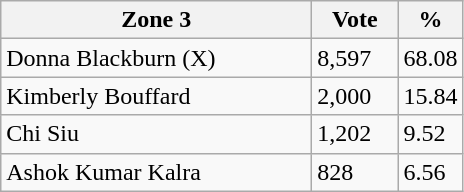<table class="wikitable">
<tr>
<th width="200px">Zone 3</th>
<th width="50px">Vote</th>
<th width="30px">%</th>
</tr>
<tr>
<td>Donna Blackburn (X)</td>
<td>8,597</td>
<td>68.08</td>
</tr>
<tr>
<td>Kimberly Bouffard</td>
<td>2,000</td>
<td>15.84</td>
</tr>
<tr>
<td>Chi Siu</td>
<td>1,202</td>
<td>9.52</td>
</tr>
<tr>
<td>Ashok Kumar Kalra</td>
<td>828</td>
<td>6.56</td>
</tr>
</table>
